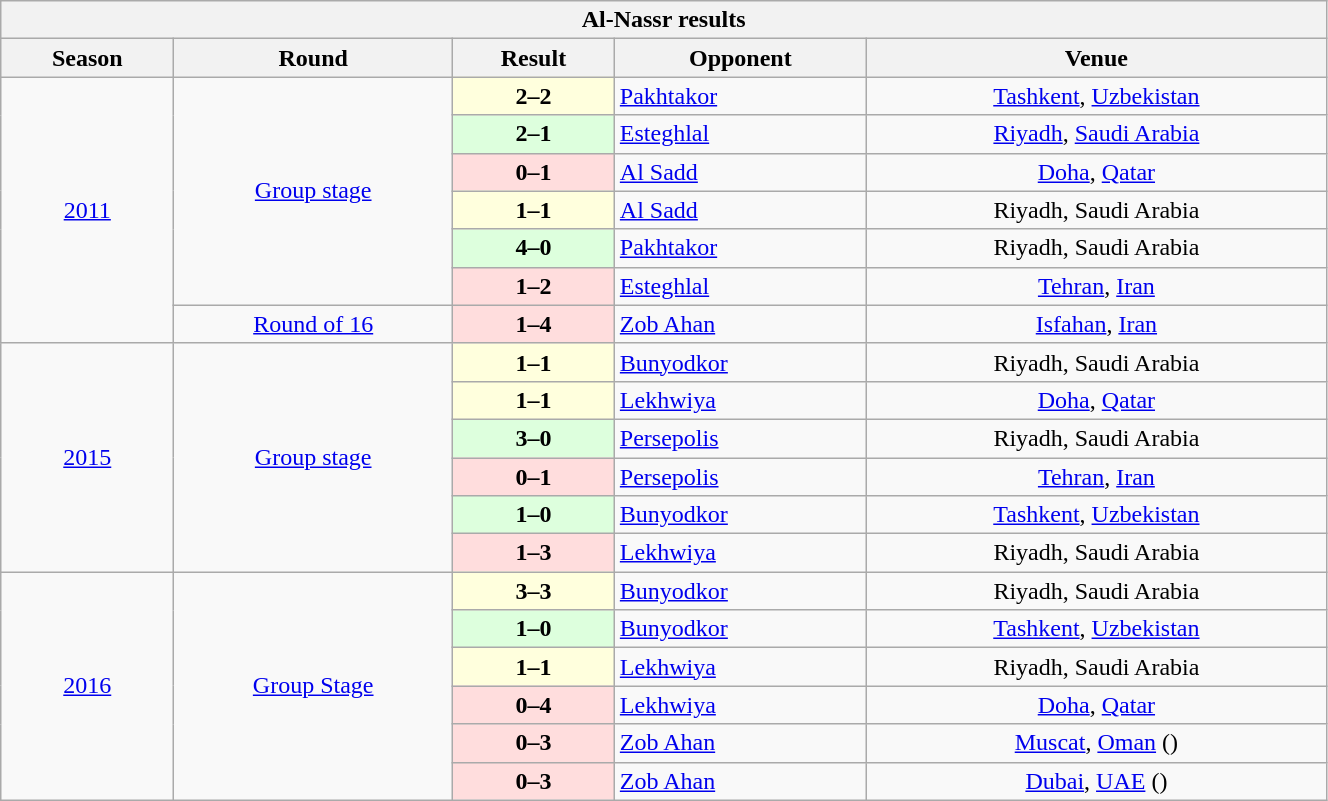<table class="wikitable" style="width:70%;">
<tr>
<th colspan=5>Al-Nassr results</th>
</tr>
<tr>
<th>Season</th>
<th>Round</th>
<th>Result</th>
<th>Opponent</th>
<th>Venue</th>
</tr>
<tr align=center>
<td rowspan=7><a href='#'>2011</a></td>
<td rowspan=6><a href='#'>Group stage</a></td>
<td style="background:#ffd;"><strong>2–2</strong></td>
<td align=left> <a href='#'>Pakhtakor</a></td>
<td><a href='#'>Tashkent</a>, <a href='#'>Uzbekistan</a></td>
</tr>
<tr align=center>
<td style="background:#dfd;"><strong>2–1</strong></td>
<td align=left> <a href='#'>Esteghlal</a></td>
<td><a href='#'>Riyadh</a>, <a href='#'>Saudi Arabia</a></td>
</tr>
<tr align=center>
<td style="background:#fdd;"><strong>0–1</strong></td>
<td align=left> <a href='#'>Al Sadd</a></td>
<td><a href='#'>Doha</a>, <a href='#'>Qatar</a></td>
</tr>
<tr align=center>
<td style="background:#ffd;"><strong>1–1</strong></td>
<td align=left> <a href='#'>Al Sadd</a></td>
<td>Riyadh, Saudi Arabia</td>
</tr>
<tr align=center>
<td style="background:#dfd;"><strong>4–0</strong></td>
<td align=left> <a href='#'>Pakhtakor</a></td>
<td>Riyadh, Saudi Arabia</td>
</tr>
<tr align=center>
<td style="background:#fdd;"><strong>1–2</strong></td>
<td align=left> <a href='#'>Esteghlal</a></td>
<td><a href='#'>Tehran</a>, <a href='#'>Iran</a></td>
</tr>
<tr align=center>
<td><a href='#'>Round of 16</a></td>
<td style="background:#fdd;"><strong>1–4</strong></td>
<td align=left> <a href='#'>Zob Ahan</a></td>
<td><a href='#'>Isfahan</a>, <a href='#'>Iran</a></td>
</tr>
<tr align=center>
<td rowspan=6><a href='#'>2015</a></td>
<td rowspan=6><a href='#'>Group stage</a></td>
<td style="background:#ffd;"><strong>1–1</strong></td>
<td align=left> <a href='#'>Bunyodkor</a></td>
<td>Riyadh, Saudi Arabia</td>
</tr>
<tr align=center>
<td style="background:#ffd;"><strong>1–1</strong></td>
<td align=left> <a href='#'>Lekhwiya</a></td>
<td><a href='#'>Doha</a>, <a href='#'>Qatar</a></td>
</tr>
<tr align=center>
<td style="background:#dfd;"><strong>3–0</strong></td>
<td align=left> <a href='#'>Persepolis</a></td>
<td>Riyadh, Saudi Arabia</td>
</tr>
<tr align=center>
<td style="background:#fdd;"><strong>0–1</strong></td>
<td align=left> <a href='#'>Persepolis</a></td>
<td><a href='#'>Tehran</a>, <a href='#'>Iran</a></td>
</tr>
<tr align=center>
<td style="background:#dfd;"><strong>1–0</strong></td>
<td align=left> <a href='#'>Bunyodkor</a></td>
<td><a href='#'>Tashkent</a>, <a href='#'>Uzbekistan</a></td>
</tr>
<tr align=center>
<td style="background:#fdd;"><strong>1–3</strong></td>
<td align=left> <a href='#'>Lekhwiya</a></td>
<td>Riyadh, Saudi Arabia</td>
</tr>
<tr align=center>
<td rowspan="6" style="text-align:center;"><a href='#'>2016</a></td>
<td rowspan=6><a href='#'>Group Stage</a></td>
<td style="background:#ffd;"><strong>3–3</strong></td>
<td align=left> <a href='#'>Bunyodkor</a></td>
<td>Riyadh, Saudi Arabia</td>
</tr>
<tr align=center>
<td style="background:#dfd;"><strong>1–0</strong></td>
<td align=left> <a href='#'>Bunyodkor</a></td>
<td><a href='#'>Tashkent</a>, <a href='#'>Uzbekistan</a></td>
</tr>
<tr align=center>
<td style="background:#ffd;"><strong>1–1</strong></td>
<td align=left> <a href='#'>Lekhwiya</a></td>
<td>Riyadh, Saudi Arabia</td>
</tr>
<tr align=center>
<td style="background:#fdd;"><strong>0–4</strong></td>
<td align=left> <a href='#'>Lekhwiya</a></td>
<td><a href='#'>Doha</a>, <a href='#'>Qatar</a></td>
</tr>
<tr align=center>
<td style="background:#fdd;"><strong>0–3</strong></td>
<td align=left> <a href='#'>Zob Ahan</a></td>
<td><a href='#'>Muscat</a>, <a href='#'>Oman</a> ()</td>
</tr>
<tr align=center>
<td style="background:#fdd;"><strong>0–3</strong></td>
<td align=left> <a href='#'>Zob Ahan</a></td>
<td><a href='#'>Dubai</a>, <a href='#'>UAE</a> ()</td>
</tr>
</table>
